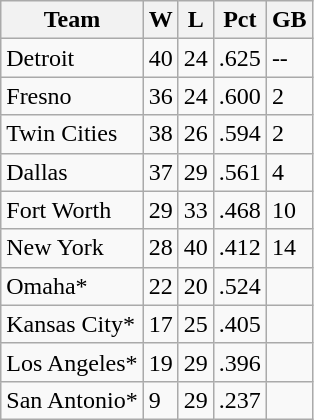<table class="wikitable">
<tr>
<th>Team</th>
<th>W</th>
<th>L</th>
<th>Pct</th>
<th>GB</th>
</tr>
<tr>
<td>Detroit</td>
<td>40</td>
<td>24</td>
<td>.625</td>
<td>--</td>
</tr>
<tr>
<td>Fresno</td>
<td>36</td>
<td>24</td>
<td>.600</td>
<td>2</td>
</tr>
<tr>
<td>Twin Cities</td>
<td>38</td>
<td>26</td>
<td>.594</td>
<td>2</td>
</tr>
<tr>
<td>Dallas</td>
<td>37</td>
<td>29</td>
<td>.561</td>
<td>4</td>
</tr>
<tr>
<td>Fort Worth</td>
<td>29</td>
<td>33</td>
<td>.468</td>
<td>10</td>
</tr>
<tr>
<td>New York</td>
<td>28</td>
<td>40</td>
<td>.412</td>
<td>14</td>
</tr>
<tr>
<td>Omaha*</td>
<td>22</td>
<td>20</td>
<td>.524</td>
<td></td>
</tr>
<tr>
<td>Kansas City*</td>
<td>17</td>
<td>25</td>
<td>.405</td>
<td></td>
</tr>
<tr>
<td>Los Angeles*</td>
<td>19</td>
<td>29</td>
<td>.396</td>
<td></td>
</tr>
<tr>
<td>San Antonio*</td>
<td>9</td>
<td>29</td>
<td>.237</td>
<td></td>
</tr>
</table>
